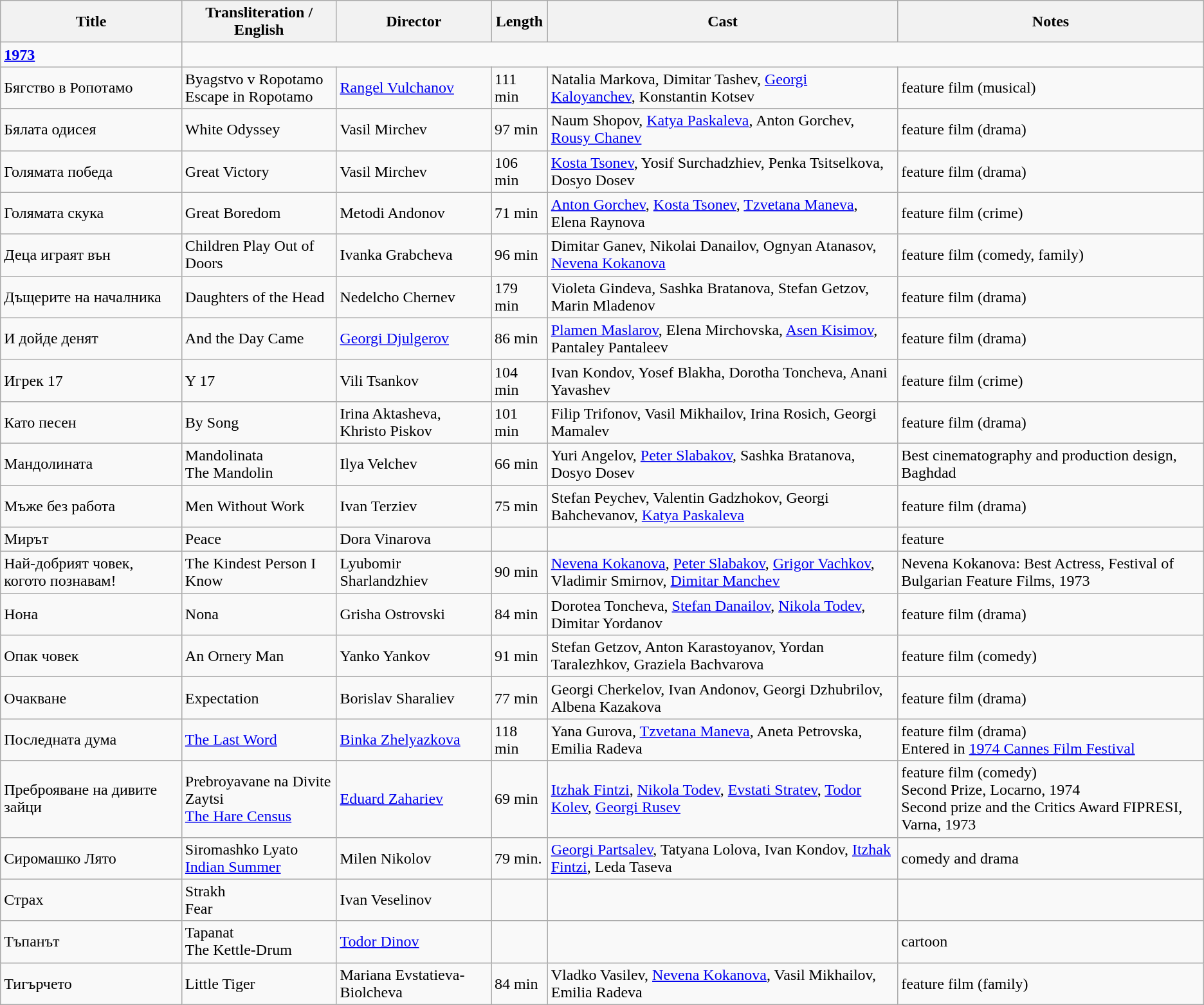<table class="wikitable">
<tr>
<th>Title</th>
<th>Transliteration / <br>English</th>
<th>Director</th>
<th>Length</th>
<th>Cast</th>
<th>Notes</th>
</tr>
<tr>
<td><strong><a href='#'>1973</a></strong></td>
</tr>
<tr>
<td>Бягство в Ропотамо</td>
<td>Byagstvo v Ropotamo<br>Escape in Ropotamo</td>
<td><a href='#'>Rangel Vulchanov</a></td>
<td>111 min</td>
<td>Natalia Markova, Dimitar Tashev, <a href='#'>Georgi Kaloyanchev</a>, Konstantin Kotsev</td>
<td>feature film (musical)</td>
</tr>
<tr>
<td>Бялата одисея</td>
<td>White Odyssey</td>
<td>Vasil Mirchev</td>
<td>97 min</td>
<td>Naum Shopov, <a href='#'>Katya Paskaleva</a>, Anton Gorchev, <a href='#'>Rousy Chanev</a></td>
<td>feature film (drama)</td>
</tr>
<tr>
<td>Голямата победа</td>
<td>Great Victory</td>
<td>Vasil Mirchev</td>
<td>106 min</td>
<td><a href='#'>Kosta Tsonev</a>, Yosif Surchadzhiev, Penka Tsitselkova, Dosyo Dosev</td>
<td>feature film (drama)</td>
</tr>
<tr>
<td>Голямата скука</td>
<td>Great Boredom</td>
<td>Metodi Andonov</td>
<td>71 min</td>
<td><a href='#'>Anton Gorchev</a>, <a href='#'>Kosta Tsonev</a>, <a href='#'>Tzvetana Maneva</a>, Elena Raynova</td>
<td>feature film (crime)</td>
</tr>
<tr>
<td>Деца играят вън</td>
<td>Children Play Out of Doors</td>
<td>Ivanka Grabcheva</td>
<td>96 min</td>
<td>Dimitar Ganev, Nikolai Danailov, Ognyan Atanasov, <a href='#'>Nevena Kokanova</a></td>
<td>feature film (comedy, family)</td>
</tr>
<tr>
<td>Дъщерите на началника</td>
<td>Daughters of the Head</td>
<td>Nedelcho Chernev</td>
<td>179 min</td>
<td>Violeta Gindeva, Sashka Bratanova, Stefan Getzov, Marin Mladenov</td>
<td>feature film (drama)</td>
</tr>
<tr>
<td>И дойде денят</td>
<td>And the Day Came</td>
<td><a href='#'>Georgi Djulgerov</a></td>
<td>86 min</td>
<td><a href='#'>Plamen Maslarov</a>, Elena Mirchovska, <a href='#'>Asen Kisimov</a>, Pantaley Pantaleev</td>
<td>feature film (drama)</td>
</tr>
<tr>
<td>Игрек 17</td>
<td>Y 17</td>
<td>Vili Tsankov</td>
<td>104 min</td>
<td>Ivan Kondov, Yosef Blakha, Dorotha Toncheva, Anani Yavashev</td>
<td>feature film (crime)</td>
</tr>
<tr>
<td>Като песен</td>
<td>By Song</td>
<td>Irina Aktasheva, Khristo Piskov</td>
<td>101 min</td>
<td>Filip Trifonov, Vasil Mikhailov, Irina Rosich, Georgi Mamalev</td>
<td>feature film (drama)</td>
</tr>
<tr>
<td>Мандолината</td>
<td>Mandolinata<br>The Mandolin</td>
<td>Ilya Velchev</td>
<td>66 min</td>
<td>Yuri Angelov, <a href='#'>Peter Slabakov</a>, Sashka Bratanova, Dosyo Dosev</td>
<td>Best cinematography and production design, Baghdad</td>
</tr>
<tr>
<td>Мъже без работа</td>
<td>Men Without Work</td>
<td>Ivan Terziev</td>
<td>75 min</td>
<td>Stefan Peychev, Valentin Gadzhokov, Georgi Bahchevanov, <a href='#'>Katya Paskaleva</a></td>
<td>feature film (drama)</td>
</tr>
<tr>
<td>Мирът</td>
<td>Peace</td>
<td>Dora Vinarova</td>
<td></td>
<td></td>
<td>feature</td>
</tr>
<tr>
<td>Най-добрият човек, когото познавам!</td>
<td>The Kindest Person I Know</td>
<td>Lyubomir Sharlandzhiev</td>
<td>90 min</td>
<td><a href='#'>Nevena Kokanova</a>, <a href='#'>Peter Slabakov</a>, <a href='#'>Grigor Vachkov</a>, Vladimir Smirnov, <a href='#'>Dimitar Manchev</a></td>
<td>Nevena Kokanova: Best Actress, Festival of Bulgarian Feature Films, 1973</td>
</tr>
<tr>
<td>Нона</td>
<td>Nona</td>
<td>Grisha Ostrovski</td>
<td>84 min</td>
<td>Dorotea Toncheva, <a href='#'>Stefan Danailov</a>, <a href='#'>Nikola Todev</a>, Dimitar Yordanov</td>
<td>feature film (drama)</td>
</tr>
<tr>
<td>Опак човек</td>
<td>An Ornery Man</td>
<td>Yanko Yankov</td>
<td>91 min</td>
<td>Stefan Getzov, Anton Karastoyanov, Yordan Taralezhkov, Graziela Bachvarova</td>
<td>feature film (comedy)</td>
</tr>
<tr>
<td>Очакване</td>
<td>Expectation</td>
<td>Borislav Sharaliev</td>
<td>77 min</td>
<td>Georgi Cherkelov, Ivan Andonov, Georgi Dzhubrilov, Albena Kazakova</td>
<td>feature film (drama)</td>
</tr>
<tr>
<td>Последната дума</td>
<td><a href='#'>The Last Word</a></td>
<td><a href='#'>Binka Zhelyazkova</a></td>
<td>118 min</td>
<td>Yana Gurova, <a href='#'>Tzvetana Maneva</a>, Aneta Petrovska, Emilia Radeva</td>
<td>feature film (drama)<br>Entered in <a href='#'>1974 Cannes Film Festival</a></td>
</tr>
<tr>
<td>Преброяване на дивите зайци</td>
<td>Prebroyavane na Divite Zaytsi<br><a href='#'>The Hare Census</a></td>
<td><a href='#'>Eduard Zahariev</a></td>
<td>69 min</td>
<td><a href='#'>Itzhak Fintzi</a>, <a href='#'>Nikola Todev</a>, <a href='#'>Evstati Stratev</a>, <a href='#'>Todor Kolev</a>, <a href='#'>Georgi Rusev</a></td>
<td>feature film (comedy)<br>Second Prize, Locarno, 1974<br>Second prize and the Critics Award FIPRESI, Varna, 1973</td>
</tr>
<tr>
<td>Сиромашко Лято</td>
<td>Siromashko Lyato<br><a href='#'>Indian Summer</a></td>
<td>Milen Nikolov</td>
<td>79 min.</td>
<td><a href='#'>Georgi Partsalev</a>, Tatyana Lolova, Ivan Kondov, <a href='#'>Itzhak Fintzi</a>, Leda Taseva</td>
<td>comedy and drama</td>
</tr>
<tr>
<td>Страх</td>
<td>Strakh<br>Fear</td>
<td>Ivan Veselinov</td>
<td></td>
<td></td>
<td></td>
</tr>
<tr>
<td>Тъпанът</td>
<td>Tapanat<br>The Kettle-Drum</td>
<td><a href='#'>Todor Dinov</a></td>
<td></td>
<td></td>
<td>cartoon</td>
</tr>
<tr>
<td>Тигърчето</td>
<td>Little Tiger</td>
<td>Mariana Evstatieva-Biolcheva</td>
<td>84 min</td>
<td>Vladko Vasilev, <a href='#'>Nevena Kokanova</a>, Vasil Mikhailov, Emilia Radeva</td>
<td>feature film (family)</td>
</tr>
</table>
